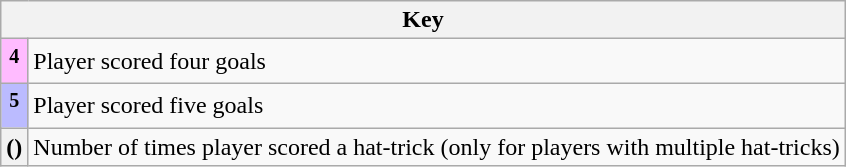<table class="wikitable plainrowheaders">
<tr>
<th colspan="2" scope="col">Key</th>
</tr>
<tr>
<th align="left" scope="row" style="background:#FFBBFF"><sup>4</sup></th>
<td align="left">Player scored four goals</td>
</tr>
<tr>
<th align="left" scope="row" style="background:#BBBBFF"><sup>5</sup></th>
<td align="left">Player scored five goals</td>
</tr>
<tr>
<th align="left" scope="row">()</th>
<td align="left">Number of times player scored a hat-trick (only for players with multiple hat-tricks)</td>
</tr>
</table>
